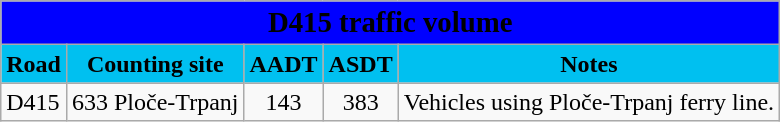<table class="wikitable">
<tr>
<td colspan=5 bgcolor=blue align=center style=margin-top:15><span><big><strong>D415 traffic volume</strong></big></span></td>
</tr>
<tr>
<td align=center bgcolor=00c0f0><strong>Road</strong></td>
<td align=center bgcolor=00c0f0><strong>Counting site</strong></td>
<td align=center bgcolor=00c0f0><strong>AADT</strong></td>
<td align=center bgcolor=00c0f0><strong>ASDT</strong></td>
<td align=center bgcolor=00c0f0><strong>Notes</strong></td>
</tr>
<tr>
<td> D415</td>
<td>633 Ploče-Trpanj</td>
<td align=center>143</td>
<td align=center>383</td>
<td>Vehicles using Ploče-Trpanj ferry line.</td>
</tr>
</table>
